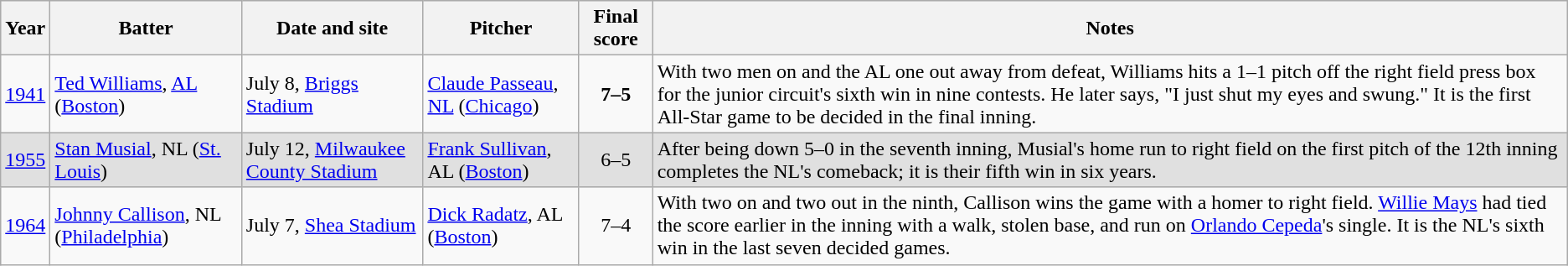<table class="wikitable">
<tr style="background:#e0e0e0;">
<th>Year</th>
<th>Batter</th>
<th>Date and site</th>
<th>Pitcher</th>
<th>Final score</th>
<th>Notes</th>
</tr>
<tr>
<td><a href='#'>1941</a></td>
<td><a href='#'>Ted Williams</a>, <a href='#'>AL</a> (<a href='#'>Boston</a>)</td>
<td>July 8, <a href='#'>Briggs Stadium</a></td>
<td><a href='#'>Claude Passeau</a>, <a href='#'>NL</a> (<a href='#'>Chicago</a>)</td>
<td style="text-align:center;"><strong>7–5</strong></td>
<td>With two men on and the AL one out away from defeat, Williams hits a 1–1 pitch off the right field press box for the junior circuit's sixth win in nine contests. He later says, "I just shut my eyes and swung." It is the first All-Star game to be decided in the final inning.</td>
</tr>
<tr style="background:#e0e0e0;">
<td><a href='#'>1955</a></td>
<td><a href='#'>Stan Musial</a>, NL (<a href='#'>St. Louis</a>)</td>
<td>July 12, <a href='#'>Milwaukee County Stadium</a></td>
<td><a href='#'>Frank Sullivan</a>, AL (<a href='#'>Boston</a>)</td>
<td style="text-align:center;">6–5</td>
<td>After being down 5–0 in the seventh inning, Musial's home run to right field on the first pitch of the 12th inning completes the NL's comeback; it is their fifth win in six years.</td>
</tr>
<tr>
<td><a href='#'>1964</a></td>
<td><a href='#'>Johnny Callison</a>, NL (<a href='#'>Philadelphia</a>)</td>
<td>July 7, <a href='#'>Shea Stadium</a></td>
<td><a href='#'>Dick Radatz</a>, AL (<a href='#'>Boston</a>)</td>
<td style="text-align:center;">7–4</td>
<td>With two on and two out in the ninth, Callison wins the game with a homer to right field. <a href='#'>Willie Mays</a> had tied the score earlier in the inning with a walk, stolen base, and run on <a href='#'>Orlando Cepeda</a>'s single. It is the NL's sixth win in the last seven decided games.</td>
</tr>
</table>
